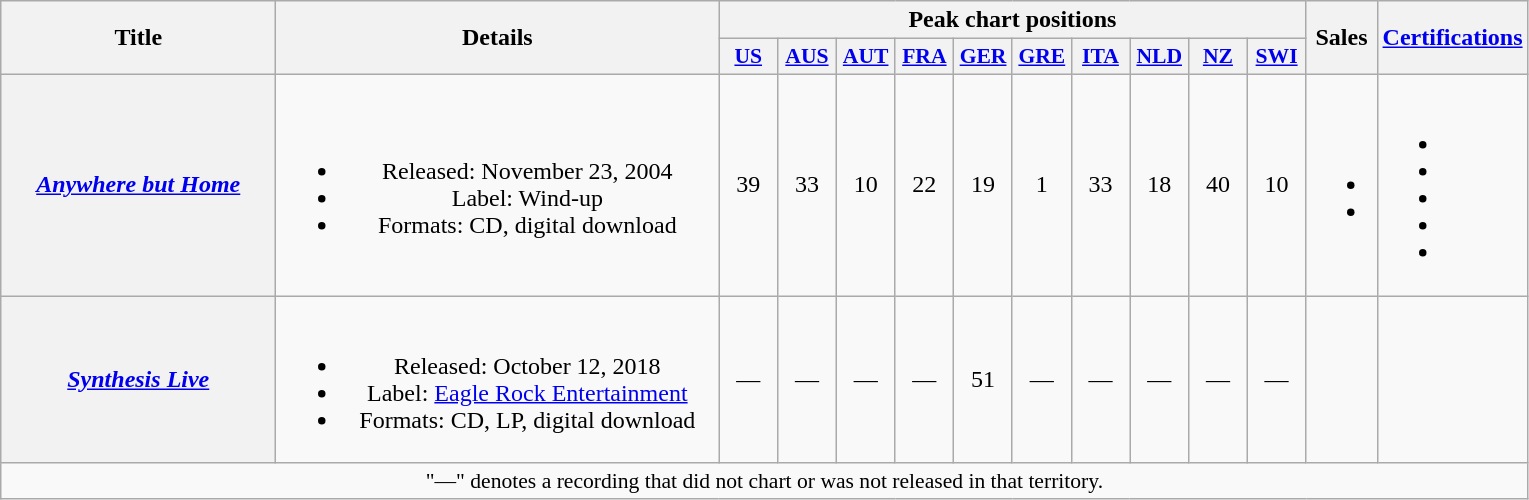<table class="wikitable plainrowheaders" style="text-align:center">
<tr>
<th scope="col" rowspan="2" style="width:11em;">Title</th>
<th scope="col" rowspan="2" style="width:18em;">Details</th>
<th scope="col" colspan="10">Peak chart positions</th>
<th scope="col" rowspan="2">Sales</th>
<th scope="col" rowspan="2"><a href='#'>Certifications</a></th>
</tr>
<tr>
<th scope="col" style="width:2.25em;font-size:90%;"><a href='#'>US</a><br></th>
<th scope="col" style="width:2.25em;font-size:90%;"><a href='#'>AUS</a><br></th>
<th scope="col" style="width:2.25em;font-size:90%;"><a href='#'>AUT</a><br></th>
<th scope="col" style="width:2.25em;font-size:90%;"><a href='#'>FRA</a><br></th>
<th scope="col" style="width:2.25em;font-size:90%;"><a href='#'>GER</a><br></th>
<th scope="col" style="width:2.25em;font-size:90%;"><a href='#'>GRE</a><br></th>
<th scope="col" style="width:2.25em;font-size:90%;"><a href='#'>ITA</a><br></th>
<th scope="col" style="width:2.25em;font-size:90%;"><a href='#'>NLD</a><br></th>
<th scope="col" style="width:2.25em;font-size:90%;"><a href='#'>NZ</a><br></th>
<th scope="col" style="width:2.25em;font-size:90%;"><a href='#'>SWI</a><br></th>
</tr>
<tr>
<th scope="row"><em><a href='#'>Anywhere but Home</a></em></th>
<td><br><ul><li>Released: November 23, 2004</li><li>Label: Wind-up</li><li>Formats: CD, digital download</li></ul></td>
<td>39</td>
<td>33</td>
<td>10</td>
<td>22</td>
<td>19</td>
<td>1</td>
<td>33</td>
<td>18</td>
<td>40</td>
<td>10</td>
<td><br><ul><li></li><li></li></ul></td>
<td><br><ul><li></li><li></li><li></li><li></li><li></li></ul></td>
</tr>
<tr>
<th scope="row"><em><a href='#'>Synthesis Live</a></em></th>
<td><br><ul><li>Released: October 12, 2018</li><li>Label: <a href='#'>Eagle Rock Entertainment</a></li><li>Formats: CD, LP, digital download</li></ul></td>
<td>—</td>
<td>—</td>
<td>—</td>
<td>—</td>
<td>51</td>
<td>—</td>
<td>—</td>
<td>—</td>
<td>—</td>
<td>—</td>
<td></td>
<td></td>
</tr>
<tr>
<td colspan="14" style="font-size:90%">"—" denotes a recording that did not chart or was not released in that territory.</td>
</tr>
</table>
